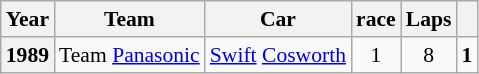<table class="wikitable" style="text-align:center; font-size:90%">
<tr>
<th>Year</th>
<th>Team</th>
<th>Car</th>
<th>race</th>
<th>Laps</th>
<th></th>
</tr>
<tr>
<th>1989</th>
<td align="left">Team <a href='#'>Panasonic</a></td>
<td align="left"><a href='#'>Swift</a> <a href='#'>Cosworth</a></td>
<td>1</td>
<td>8</td>
<td><strong>1</strong></td>
</tr>
</table>
